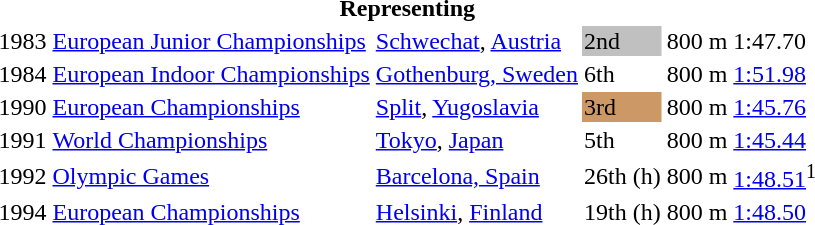<table>
<tr>
<th colspan="6">Representing </th>
</tr>
<tr>
<td>1983</td>
<td><a href='#'>European Junior Championships</a></td>
<td><a href='#'>Schwechat</a>, <a href='#'>Austria</a></td>
<td bgcolor="silver">2nd</td>
<td>800 m</td>
<td>1:47.70</td>
</tr>
<tr>
<td>1984</td>
<td><a href='#'>European Indoor Championships</a></td>
<td><a href='#'>Gothenburg, Sweden</a></td>
<td>6th</td>
<td>800 m</td>
<td><a href='#'>1:51.98</a></td>
</tr>
<tr>
<td>1990</td>
<td><a href='#'>European Championships</a></td>
<td><a href='#'>Split</a>, <a href='#'>Yugoslavia</a></td>
<td bgcolor="cc9966">3rd</td>
<td>800 m</td>
<td><a href='#'>1:45.76</a></td>
</tr>
<tr>
<td>1991</td>
<td><a href='#'>World Championships</a></td>
<td><a href='#'>Tokyo</a>, <a href='#'>Japan</a></td>
<td>5th</td>
<td>800 m</td>
<td><a href='#'>1:45.44</a></td>
</tr>
<tr>
<td>1992</td>
<td><a href='#'>Olympic Games</a></td>
<td><a href='#'>Barcelona, Spain</a></td>
<td>26th (h)</td>
<td>800 m</td>
<td><a href='#'>1:48.51</a><sup>1</sup></td>
</tr>
<tr>
<td>1994</td>
<td><a href='#'>European Championships</a></td>
<td><a href='#'>Helsinki</a>, <a href='#'>Finland</a></td>
<td>19th (h)</td>
<td>800 m</td>
<td><a href='#'>1:48.50</a></td>
</tr>
</table>
